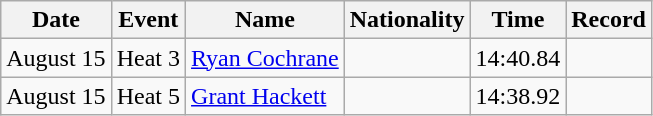<table class=wikitable style=text-align:center>
<tr>
<th>Date</th>
<th>Event</th>
<th>Name</th>
<th>Nationality</th>
<th>Time</th>
<th>Record</th>
</tr>
<tr>
<td>August 15</td>
<td>Heat 3</td>
<td align=left><a href='#'>Ryan Cochrane</a></td>
<td align=left></td>
<td>14:40.84</td>
<td align=center></td>
</tr>
<tr>
<td>August 15</td>
<td>Heat 5</td>
<td align=left><a href='#'>Grant Hackett</a></td>
<td align=left></td>
<td>14:38.92</td>
<td align=center></td>
</tr>
</table>
